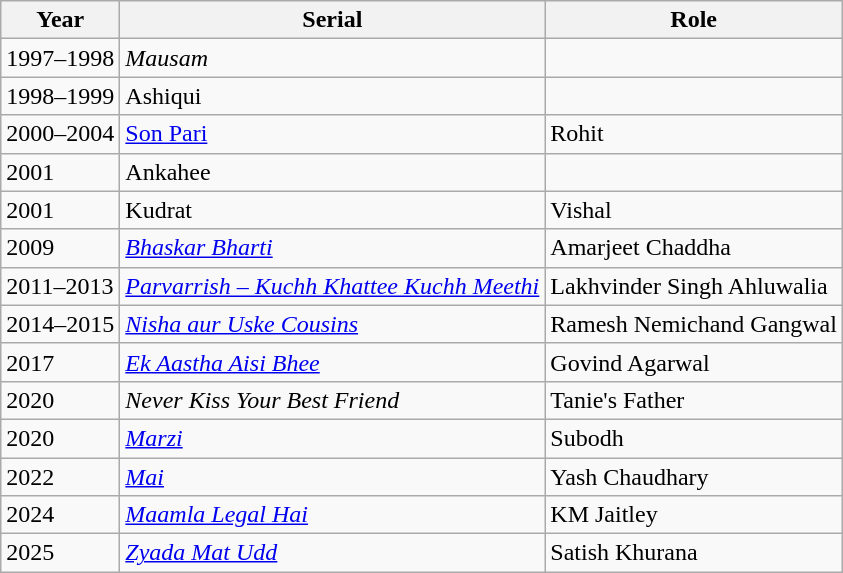<table class="wikitable sortable">
<tr>
<th>Year</th>
<th>Serial</th>
<th>Role</th>
</tr>
<tr>
<td>1997–1998</td>
<td><em>Mausam</em></td>
<td></td>
</tr>
<tr>
<td>1998–1999</td>
<td>Ashiqui</td>
<td></td>
</tr>
<tr>
<td>2000–2004</td>
<td><a href='#'>Son Pari</a></td>
<td>Rohit</td>
</tr>
<tr>
<td>2001</td>
<td>Ankahee</td>
<td></td>
</tr>
<tr>
<td>2001</td>
<td>Kudrat</td>
<td>Vishal</td>
</tr>
<tr>
<td>2009</td>
<td><em><a href='#'>Bhaskar Bharti</a></em></td>
<td>Amarjeet Chaddha</td>
</tr>
<tr>
<td>2011–2013</td>
<td><em><a href='#'>Parvarrish – Kuchh Khattee Kuchh Meethi</a></em></td>
<td>Lakhvinder Singh Ahluwalia</td>
</tr>
<tr>
<td>2014–2015</td>
<td><em><a href='#'>Nisha aur Uske Cousins</a></em></td>
<td>Ramesh Nemichand Gangwal</td>
</tr>
<tr>
<td>2017</td>
<td><em><a href='#'>Ek Aastha Aisi Bhee</a></em></td>
<td>Govind Agarwal</td>
</tr>
<tr>
<td>2020</td>
<td><em>Never Kiss Your Best Friend</em></td>
<td>Tanie's Father</td>
</tr>
<tr>
<td>2020</td>
<td><a href='#'><em>Marzi</em></a></td>
<td>Subodh</td>
</tr>
<tr>
<td>2022</td>
<td><em><a href='#'>Mai</a></em></td>
<td>Yash Chaudhary</td>
</tr>
<tr>
<td>2024</td>
<td><em><a href='#'>Maamla Legal Hai</a></em></td>
<td>KM Jaitley</td>
</tr>
<tr>
<td>2025</td>
<td><em><a href='#'>Zyada Mat Udd</a></em></td>
<td>Satish Khurana</td>
</tr>
</table>
